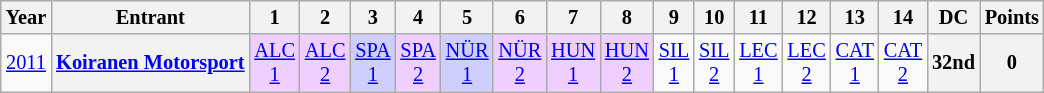<table class="wikitable" style="text-align:center; font-size:85%">
<tr>
<th>Year</th>
<th>Entrant</th>
<th>1</th>
<th>2</th>
<th>3</th>
<th>4</th>
<th>5</th>
<th>6</th>
<th>7</th>
<th>8</th>
<th>9</th>
<th>10</th>
<th>11</th>
<th>12</th>
<th>13</th>
<th>14</th>
<th>DC</th>
<th>Points</th>
</tr>
<tr>
<td><a href='#'>2011</a></td>
<th nowrap><a href='#'>Koiranen Motorsport</a></th>
<td style="background:#efcfff;"><a href='#'>ALC<br>1</a><br></td>
<td style="background:#efcfff;"><a href='#'>ALC<br>2</a><br></td>
<td style="background:#cfcfff;"><a href='#'>SPA<br>1</a><br></td>
<td style="background:#efcfff;"><a href='#'>SPA<br>2</a><br></td>
<td style="background:#cfcfff;"><a href='#'>NÜR<br>1</a><br></td>
<td style="background:#efcfff;"><a href='#'>NÜR<br>2</a><br></td>
<td style="background:#efcfff;"><a href='#'>HUN<br>1</a><br></td>
<td style="background:#efcfff;"><a href='#'>HUN<br>2</a><br></td>
<td><a href='#'>SIL<br>1</a></td>
<td><a href='#'>SIL<br>2</a></td>
<td><a href='#'>LEC<br>1</a></td>
<td><a href='#'>LEC<br>2</a></td>
<td><a href='#'>CAT<br>1</a></td>
<td><a href='#'>CAT<br>2</a></td>
<th>32nd</th>
<th>0</th>
</tr>
</table>
